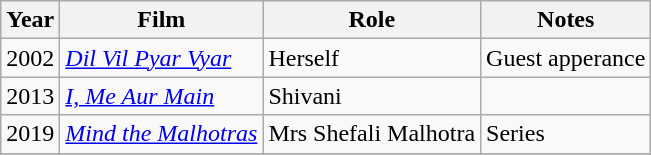<table class = "wikitable">
<tr>
<th>Year</th>
<th>Film</th>
<th>Role</th>
<th>Notes</th>
</tr>
<tr>
<td>2002</td>
<td><em><a href='#'>Dil Vil Pyar Vyar</a></em></td>
<td>Herself</td>
<td>Guest apperance</td>
</tr>
<tr>
<td>2013</td>
<td><em><a href='#'>I, Me Aur Main</a></em></td>
<td>Shivani</td>
<td></td>
</tr>
<tr>
<td>2019</td>
<td><em><a href='#'>Mind the Malhotras</a></em></td>
<td>Mrs Shefali Malhotra</td>
<td>Series</td>
</tr>
<tr>
</tr>
</table>
